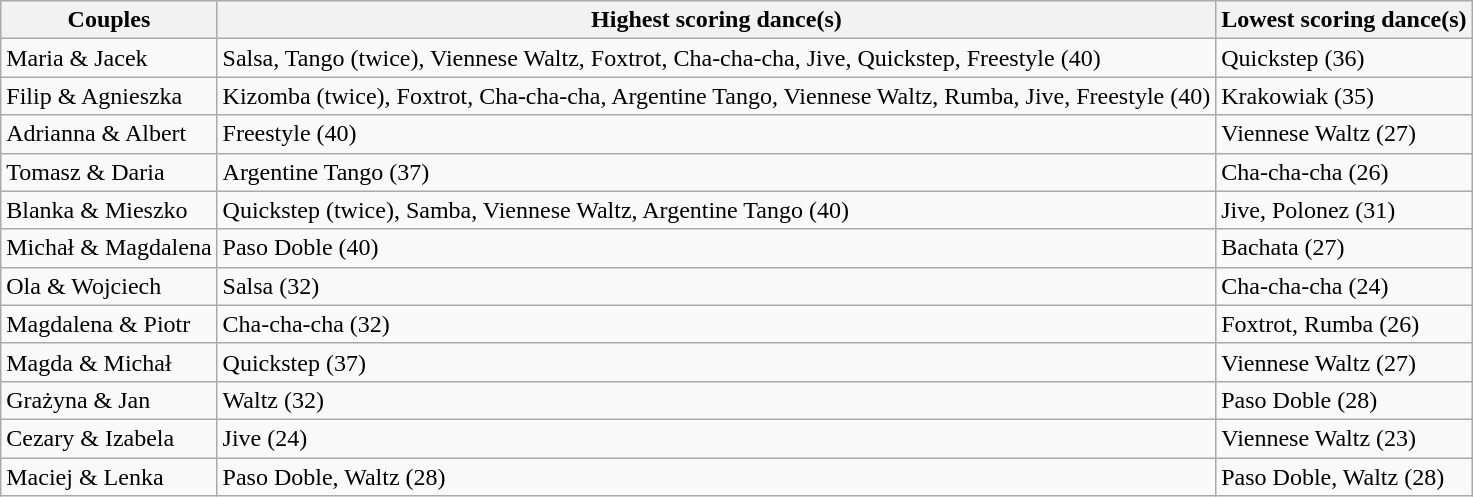<table class="wikitable">
<tr>
<th>Couples</th>
<th>Highest scoring dance(s)</th>
<th>Lowest scoring dance(s)</th>
</tr>
<tr>
<td>Maria & Jacek</td>
<td>Salsa, Tango (twice), Viennese Waltz, Foxtrot, Cha-cha-cha, Jive, Quickstep, Freestyle (40)</td>
<td>Quickstep (36)</td>
</tr>
<tr>
<td>Filip & Agnieszka</td>
<td>Kizomba (twice), Foxtrot, Cha-cha-cha, Argentine Tango, Viennese Waltz, Rumba, Jive, Freestyle (40)</td>
<td>Krakowiak (35)</td>
</tr>
<tr>
<td>Adrianna & Albert</td>
<td>Freestyle (40)</td>
<td>Viennese Waltz (27)</td>
</tr>
<tr>
<td>Tomasz & Daria</td>
<td>Argentine Tango (37)</td>
<td>Cha-cha-cha (26)</td>
</tr>
<tr>
<td>Blanka & Mieszko</td>
<td>Quickstep (twice), Samba, Viennese Waltz, Argentine Tango (40)</td>
<td>Jive, Polonez (31)</td>
</tr>
<tr>
<td>Michał & Magdalena</td>
<td>Paso Doble (40)</td>
<td>Bachata (27)</td>
</tr>
<tr>
<td>Ola & Wojciech</td>
<td>Salsa (32)</td>
<td>Cha-cha-cha (24)</td>
</tr>
<tr>
<td>Magdalena & Piotr</td>
<td>Cha-cha-cha (32)</td>
<td>Foxtrot, Rumba (26)</td>
</tr>
<tr>
<td>Magda & Michał</td>
<td>Quickstep (37)</td>
<td>Viennese Waltz (27)</td>
</tr>
<tr>
<td>Grażyna & Jan</td>
<td>Waltz (32)</td>
<td>Paso Doble (28)</td>
</tr>
<tr>
<td>Cezary & Izabela</td>
<td>Jive (24)</td>
<td>Viennese Waltz (23)</td>
</tr>
<tr>
<td>Maciej & Lenka</td>
<td>Paso Doble, Waltz (28)</td>
<td>Paso Doble, Waltz (28)</td>
</tr>
</table>
